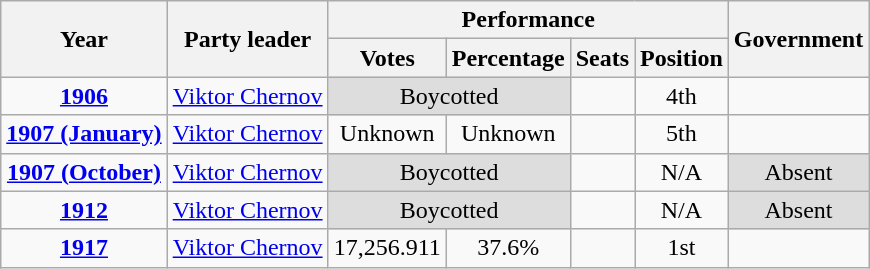<table class="wikitable" style="text-align:center;">
<tr>
<th rowspan=2>Year</th>
<th rowspan=2>Party leader</th>
<th colspan=4>Performance</th>
<th rowspan=2>Government</th>
</tr>
<tr>
<th>Votes</th>
<th>Percentage</th>
<th>Seats</th>
<th>Position</th>
</tr>
<tr>
<td><strong><a href='#'>1906</a></strong></td>
<td><a href='#'>Viktor Chernov</a></td>
<td colspan=2 bgcolor=#DDD>Boycotted</td>
<td></td>
<td>4th</td>
<td></td>
</tr>
<tr>
<td><strong><a href='#'>1907 (January)</a></strong></td>
<td><a href='#'>Viktor Chernov</a></td>
<td>Unknown</td>
<td>Unknown</td>
<td></td>
<td>5th</td>
<td></td>
</tr>
<tr>
<td><strong><a href='#'>1907 (October)</a></strong></td>
<td><a href='#'>Viktor Chernov</a></td>
<td colspan=2 bgcolor=#DDD>Boycotted</td>
<td></td>
<td>N/A</td>
<td bgcolor=#DDD>Absent</td>
</tr>
<tr>
<td><strong><a href='#'>1912</a></strong></td>
<td><a href='#'>Viktor Chernov</a></td>
<td colspan=2 bgcolor=#DDD>Boycotted</td>
<td></td>
<td>N/A</td>
<td bgcolor=#DDD>Absent</td>
</tr>
<tr>
<td><strong><a href='#'>1917</a></strong></td>
<td><a href='#'>Viktor Chernov</a></td>
<td>17,256.911</td>
<td>37.6%</td>
<td></td>
<td>1st</td>
<td></td>
</tr>
</table>
